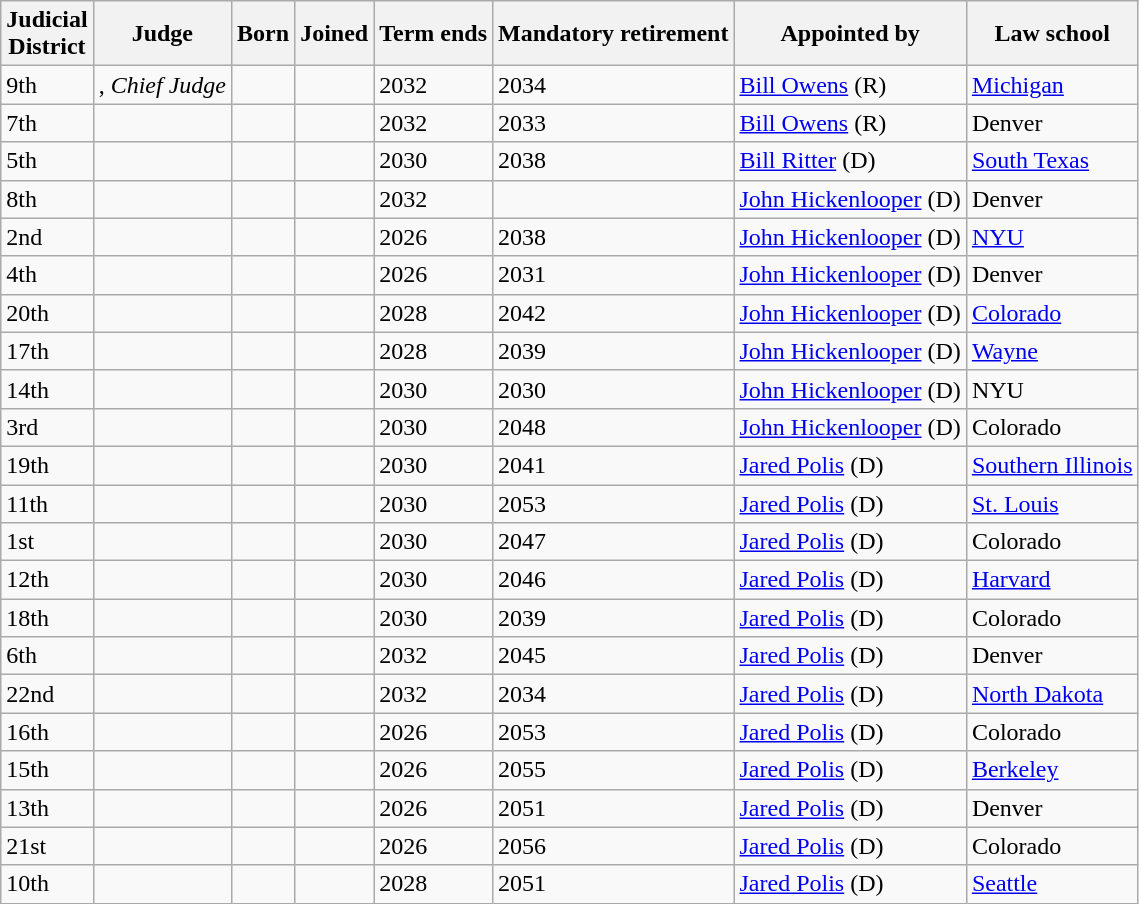<table class="sortable wikitable">
<tr>
<th>Judicial<br>District</th>
<th>Judge</th>
<th>Born</th>
<th>Joined</th>
<th>Term ends</th>
<th>Mandatory retirement</th>
<th>Appointed by</th>
<th>Law school</th>
</tr>
<tr>
<td>9th</td>
<td>, <em>Chief Judge</em></td>
<td></td>
<td></td>
<td>2032</td>
<td>2034</td>
<td><a href='#'>Bill Owens</a> (R)</td>
<td><a href='#'>Michigan</a></td>
</tr>
<tr>
<td>7th</td>
<td></td>
<td></td>
<td></td>
<td>2032</td>
<td>2033</td>
<td><a href='#'>Bill Owens</a> (R)</td>
<td>Denver</td>
</tr>
<tr>
<td>5th</td>
<td></td>
<td></td>
<td></td>
<td>2030</td>
<td>2038</td>
<td><a href='#'>Bill Ritter</a> (D)</td>
<td><a href='#'>South Texas</a></td>
</tr>
<tr>
<td>8th</td>
<td></td>
<td align="center"></td>
<td></td>
<td>2032</td>
<td align="center"></td>
<td><a href='#'>John Hickenlooper</a> (D)</td>
<td>Denver</td>
</tr>
<tr>
<td>2nd</td>
<td></td>
<td></td>
<td></td>
<td>2026</td>
<td>2038</td>
<td><a href='#'>John Hickenlooper</a> (D)</td>
<td><a href='#'>NYU</a></td>
</tr>
<tr>
<td>4th</td>
<td></td>
<td></td>
<td></td>
<td>2026</td>
<td>2031</td>
<td><a href='#'>John Hickenlooper</a> (D)</td>
<td>Denver</td>
</tr>
<tr>
<td>20th</td>
<td></td>
<td></td>
<td></td>
<td>2028</td>
<td>2042</td>
<td><a href='#'>John Hickenlooper</a> (D)</td>
<td><a href='#'>Colorado</a></td>
</tr>
<tr>
<td>17th</td>
<td></td>
<td></td>
<td></td>
<td>2028</td>
<td>2039</td>
<td><a href='#'>John Hickenlooper</a> (D)</td>
<td><a href='#'>Wayne</a></td>
</tr>
<tr>
<td>14th</td>
<td></td>
<td></td>
<td></td>
<td>2030</td>
<td>2030</td>
<td><a href='#'>John Hickenlooper</a> (D)</td>
<td>NYU</td>
</tr>
<tr>
<td>3rd</td>
<td></td>
<td></td>
<td></td>
<td>2030</td>
<td>2048</td>
<td><a href='#'>John Hickenlooper</a> (D)</td>
<td>Colorado</td>
</tr>
<tr>
<td>19th</td>
<td></td>
<td></td>
<td></td>
<td>2030</td>
<td>2041</td>
<td><a href='#'>Jared Polis</a> (D)</td>
<td><a href='#'>Southern Illinois</a></td>
</tr>
<tr>
<td>11th</td>
<td></td>
<td></td>
<td></td>
<td>2030</td>
<td>2053</td>
<td><a href='#'>Jared Polis</a> (D)</td>
<td><a href='#'>St. Louis</a></td>
</tr>
<tr>
<td>1st</td>
<td></td>
<td></td>
<td></td>
<td>2030</td>
<td>2047</td>
<td><a href='#'>Jared Polis</a> (D)</td>
<td>Colorado</td>
</tr>
<tr>
<td>12th</td>
<td></td>
<td></td>
<td></td>
<td>2030</td>
<td>2046</td>
<td><a href='#'>Jared Polis</a> (D)</td>
<td><a href='#'>Harvard</a></td>
</tr>
<tr>
<td>18th</td>
<td></td>
<td></td>
<td></td>
<td>2030</td>
<td>2039</td>
<td><a href='#'>Jared Polis</a> (D)</td>
<td>Colorado</td>
</tr>
<tr>
<td>6th</td>
<td></td>
<td></td>
<td></td>
<td>2032</td>
<td>2045</td>
<td><a href='#'>Jared Polis</a> (D)</td>
<td>Denver</td>
</tr>
<tr>
<td>22nd</td>
<td></td>
<td></td>
<td></td>
<td>2032</td>
<td>2034</td>
<td><a href='#'>Jared Polis</a> (D)</td>
<td><a href='#'>North Dakota</a></td>
</tr>
<tr>
<td>16th</td>
<td></td>
<td></td>
<td></td>
<td>2026</td>
<td>2053</td>
<td><a href='#'>Jared Polis</a> (D)</td>
<td>Colorado</td>
</tr>
<tr>
<td>15th</td>
<td></td>
<td></td>
<td></td>
<td>2026</td>
<td>2055</td>
<td><a href='#'>Jared Polis</a> (D)</td>
<td><a href='#'>Berkeley</a></td>
</tr>
<tr>
<td>13th</td>
<td></td>
<td></td>
<td></td>
<td>2026</td>
<td>2051</td>
<td><a href='#'>Jared Polis</a> (D)</td>
<td>Denver</td>
</tr>
<tr>
<td>21st</td>
<td></td>
<td></td>
<td></td>
<td>2026</td>
<td>2056</td>
<td><a href='#'>Jared Polis</a> (D)</td>
<td>Colorado</td>
</tr>
<tr>
<td>10th</td>
<td></td>
<td></td>
<td></td>
<td>2028</td>
<td>2051</td>
<td><a href='#'>Jared Polis</a> (D)</td>
<td><a href='#'>Seattle</a></td>
</tr>
</table>
